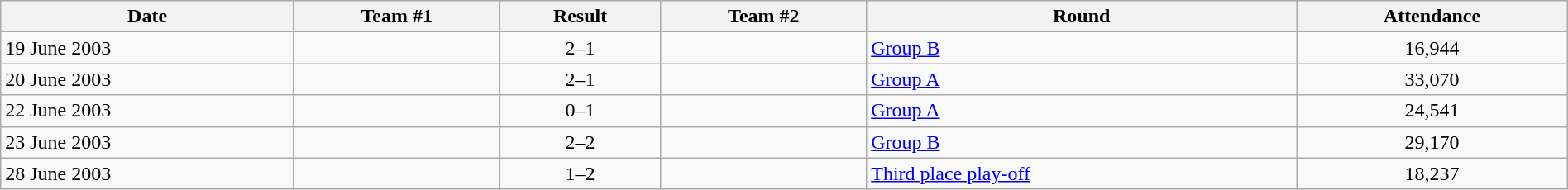<table class="wikitable" style="text-align: left;" width="100%">
<tr>
<th>Date</th>
<th>Team #1</th>
<th>Result</th>
<th>Team #2</th>
<th>Round</th>
<th>Attendance</th>
</tr>
<tr>
<td>19 June 2003</td>
<td></td>
<td style="text-align:center;">2–1</td>
<td></td>
<td><a href='#'>Group B</a></td>
<td style="text-align:center;">16,944</td>
</tr>
<tr>
<td>20 June 2003</td>
<td></td>
<td style="text-align:center;">2–1</td>
<td></td>
<td><a href='#'>Group A</a></td>
<td style="text-align:center;">33,070</td>
</tr>
<tr>
<td>22 June 2003</td>
<td></td>
<td style="text-align:center;">0–1</td>
<td></td>
<td><a href='#'>Group A</a></td>
<td style="text-align:center;">24,541</td>
</tr>
<tr>
<td>23 June 2003</td>
<td></td>
<td style="text-align:center;">2–2</td>
<td></td>
<td><a href='#'>Group B</a></td>
<td style="text-align:center;">29,170</td>
</tr>
<tr>
<td>28 June 2003</td>
<td></td>
<td style="text-align:center;">1–2</td>
<td></td>
<td><a href='#'>Third place play-off</a></td>
<td style="text-align:center;">18,237</td>
</tr>
</table>
